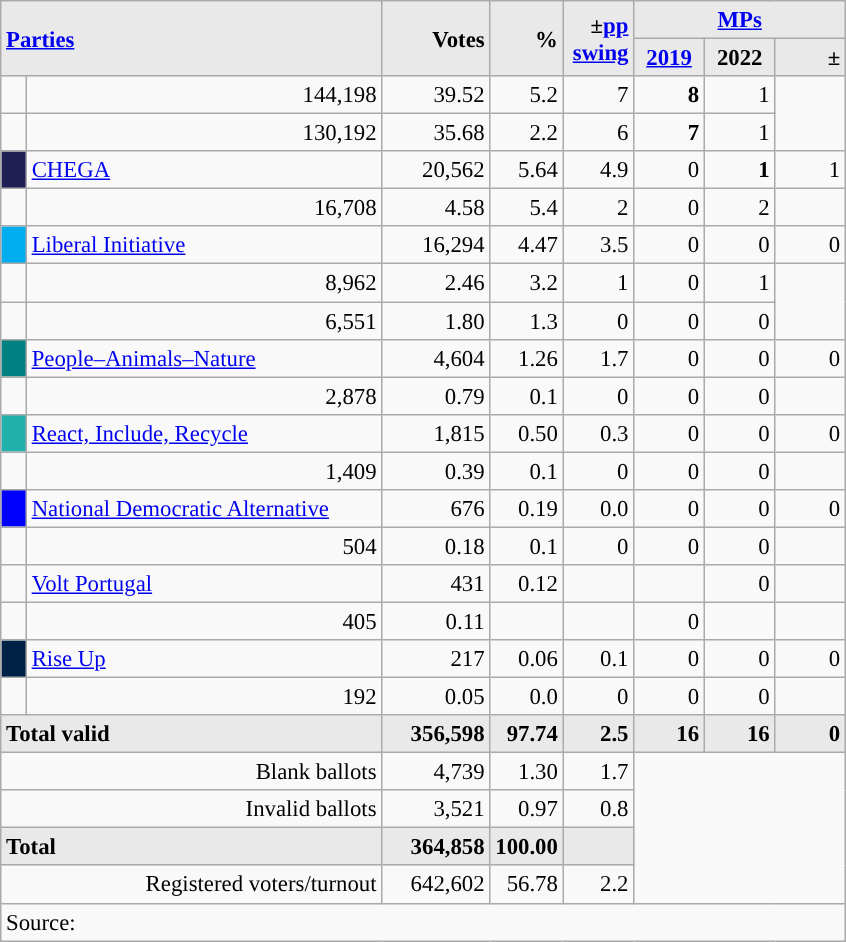<table class="wikitable" style="text-align:right; font-size:95%;">
<tr>
<th rowspan="2" colspan="2" style="background:#e9e9e9; text-align:left;" alignleft><a href='#'>Parties</a></th>
<th rowspan="2" style="background:#e9e9e9; text-align:right;">Votes</th>
<th rowspan="2" style="background:#e9e9e9; text-align:right;">%</th>
<th rowspan="2" style="background:#e9e9e9; text-align:right;">±<a href='#'>pp</a> <a href='#'>swing</a></th>
<th colspan="3" style="background:#e9e9e9; text-align:center;"><a href='#'>MPs</a></th>
</tr>
<tr style="background-color:#E9E9E9">
<th style="background-color:#E9E9E9;text-align:center;"><a href='#'>2019</a></th>
<th style="background-color:#E9E9E9;text-align:center;">2022</th>
<th style="background:#e9e9e9; text-align:right;">±</th>
</tr>
<tr>
<td></td>
<td>144,198</td>
<td>39.52</td>
<td>5.2</td>
<td>7</td>
<td><strong>8</strong></td>
<td>1</td>
</tr>
<tr>
<td></td>
<td>130,192</td>
<td>35.68</td>
<td>2.2</td>
<td>6</td>
<td><strong>7</strong></td>
<td>1</td>
</tr>
<tr>
<td style="width: 10px" bgcolor="#202056" align="center"></td>
<td align="left"><a href='#'>CHEGA</a></td>
<td>20,562</td>
<td>5.64</td>
<td>4.9</td>
<td>0</td>
<td><strong>1</strong></td>
<td>1</td>
</tr>
<tr>
<td></td>
<td>16,708</td>
<td>4.58</td>
<td>5.4</td>
<td>2</td>
<td>0</td>
<td>2</td>
</tr>
<tr>
<td style="width: 10px" bgcolor="#00ADEF" align="center"></td>
<td align="left"><a href='#'>Liberal Initiative</a></td>
<td>16,294</td>
<td>4.47</td>
<td>3.5</td>
<td>0</td>
<td>0</td>
<td>0</td>
</tr>
<tr>
<td></td>
<td>8,962</td>
<td>2.46</td>
<td>3.2</td>
<td>1</td>
<td>0</td>
<td>1</td>
</tr>
<tr>
<td></td>
<td>6,551</td>
<td>1.80</td>
<td>1.3</td>
<td>0</td>
<td>0</td>
<td>0</td>
</tr>
<tr>
<td style="width: 10px" bgcolor="teal" align="center"></td>
<td align="left"><a href='#'>People–Animals–Nature</a></td>
<td>4,604</td>
<td>1.26</td>
<td>1.7</td>
<td>0</td>
<td>0</td>
<td>0</td>
</tr>
<tr>
<td></td>
<td>2,878</td>
<td>0.79</td>
<td>0.1</td>
<td>0</td>
<td>0</td>
<td>0</td>
</tr>
<tr>
<td style="width: 10px" bgcolor="LightSeaGreen" align="center"></td>
<td align="left"><a href='#'>React, Include, Recycle</a></td>
<td>1,815</td>
<td>0.50</td>
<td>0.3</td>
<td>0</td>
<td>0</td>
<td>0</td>
</tr>
<tr>
<td></td>
<td>1,409</td>
<td>0.39</td>
<td>0.1</td>
<td>0</td>
<td>0</td>
<td>0</td>
</tr>
<tr>
<td style="width: 10px" bgcolor="blue" align="center"></td>
<td align="left"><a href='#'>National Democratic Alternative</a></td>
<td>676</td>
<td>0.19</td>
<td>0.0</td>
<td>0</td>
<td>0</td>
<td>0</td>
</tr>
<tr>
<td></td>
<td>504</td>
<td>0.18</td>
<td>0.1</td>
<td>0</td>
<td>0</td>
<td>0</td>
</tr>
<tr>
<td style="width: 10px"></td>
<td align="left"><a href='#'>Volt Portugal</a></td>
<td>431</td>
<td>0.12</td>
<td></td>
<td></td>
<td>0</td>
<td></td>
</tr>
<tr>
<td></td>
<td>405</td>
<td>0.11</td>
<td></td>
<td></td>
<td>0</td>
<td></td>
</tr>
<tr>
<td style="width: 10px" bgcolor="#002147" align="center"></td>
<td align="left"><a href='#'>Rise Up</a></td>
<td>217</td>
<td>0.06</td>
<td>0.1</td>
<td>0</td>
<td>0</td>
<td>0</td>
</tr>
<tr>
<td></td>
<td>192</td>
<td>0.05</td>
<td>0.0</td>
<td>0</td>
<td>0</td>
<td>0</td>
</tr>
<tr>
<td colspan=2 width="247" align=left style="background-color:#E9E9E9"><strong>Total valid</strong></td>
<td width="65" align="right" style="background-color:#E9E9E9"><strong>356,598</strong></td>
<td width="40" align="right" style="background-color:#E9E9E9"><strong>97.74</strong></td>
<td width="40" align="right" style="background-color:#E9E9E9"><strong>2.5</strong></td>
<td width="40" align="right" style="background-color:#E9E9E9"><strong>16</strong></td>
<td width="40" align="right" style="background-color:#E9E9E9"><strong>16</strong></td>
<td width="40" align="right" style="background-color:#E9E9E9"><strong>0</strong></td>
</tr>
<tr>
<td colspan=2>Blank ballots</td>
<td>4,739</td>
<td>1.30</td>
<td>1.7</td>
<td colspan=4 rowspan=4></td>
</tr>
<tr>
<td colspan=2>Invalid ballots</td>
<td>3,521</td>
<td>0.97</td>
<td>0.8</td>
</tr>
<tr>
<td colspan=2 align=left style="background-color:#E9E9E9"><strong>Total</strong></td>
<td width="50" align="right" style="background-color:#E9E9E9"><strong>364,858</strong></td>
<td width="40" align="right" style="background-color:#E9E9E9"><strong>100.00</strong></td>
<td width="40" align="right" style="background-color:#E9E9E9"></td>
</tr>
<tr>
<td colspan=2>Registered voters/turnout</td>
<td>642,602</td>
<td>56.78</td>
<td>2.2</td>
</tr>
<tr>
<td colspan=11 align=left>Source: </td>
</tr>
</table>
